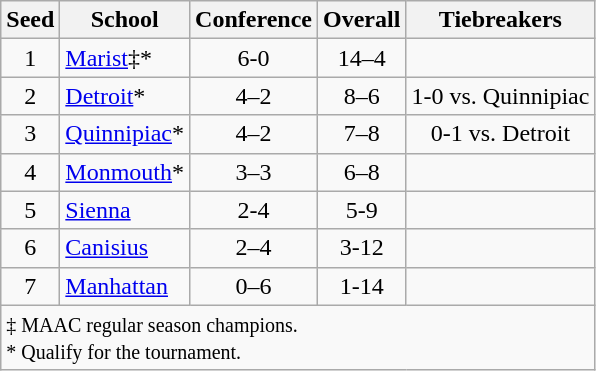<table class="wikitable" style="text-align:center">
<tr>
<th>Seed</th>
<th>School</th>
<th>Conference</th>
<th>Overall</th>
<th>Tiebreakers</th>
</tr>
<tr>
<td>1</td>
<td align=left><a href='#'>Marist</a>‡*</td>
<td>6-0</td>
<td>14–4</td>
<td></td>
</tr>
<tr>
<td>2</td>
<td align=left><a href='#'>Detroit</a>*</td>
<td>4–2</td>
<td>8–6</td>
<td>1-0 vs. Quinnipiac</td>
</tr>
<tr>
<td>3</td>
<td align=left><a href='#'>Quinnipiac</a>*</td>
<td>4–2</td>
<td>7–8</td>
<td>0-1 vs. Detroit</td>
</tr>
<tr>
<td>4</td>
<td align=left><a href='#'>Monmouth</a>*</td>
<td>3–3</td>
<td>6–8</td>
<td></td>
</tr>
<tr>
<td>5</td>
<td align=left><a href='#'>Sienna</a></td>
<td>2-4</td>
<td>5-9</td>
<td></td>
</tr>
<tr>
<td>6</td>
<td align=left><a href='#'>Canisius</a></td>
<td>2–4</td>
<td>3-12</td>
<td></td>
</tr>
<tr>
<td>7</td>
<td align=left><a href='#'>Manhattan</a></td>
<td>0–6</td>
<td>1-14</td>
<td></td>
</tr>
<tr>
<td colspan=8 align=left><small>‡ MAAC regular season champions.<br>* Qualify for the tournament.<br></small></td>
</tr>
</table>
